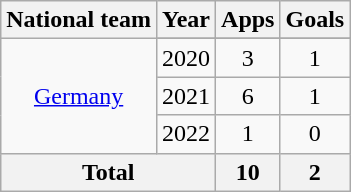<table class="wikitable" style="text-align:center">
<tr>
<th>National team</th>
<th>Year</th>
<th>Apps</th>
<th>Goals</th>
</tr>
<tr>
<td rowspan="4"><a href='#'>Germany</a></td>
</tr>
<tr>
<td>2020</td>
<td>3</td>
<td>1</td>
</tr>
<tr>
<td>2021</td>
<td>6</td>
<td>1</td>
</tr>
<tr>
<td>2022</td>
<td>1</td>
<td>0</td>
</tr>
<tr>
<th colspan="2">Total</th>
<th>10</th>
<th>2</th>
</tr>
</table>
